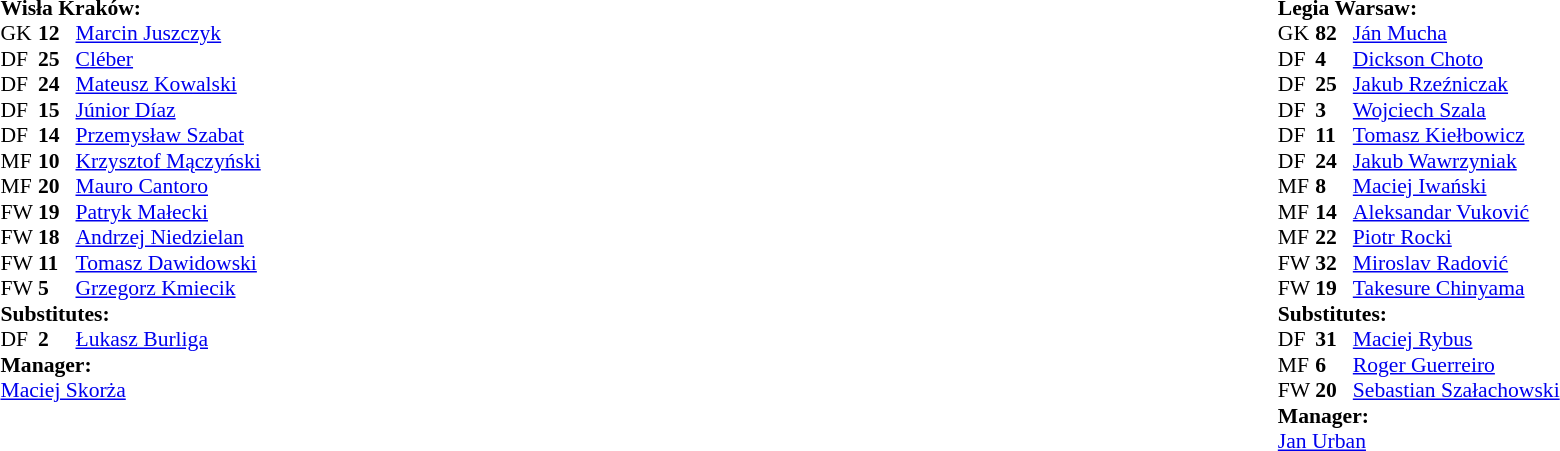<table width="100%">
<tr>
<td valign="top" width="50%"><br><table style="font-size: 90%" cellspacing="0" cellpadding="0">
<tr>
<td colspan="4"><br><strong>Wisła Kraków:</strong></td>
</tr>
<tr>
<th width=25></th>
<th width=25></th>
</tr>
<tr>
<td>GK</td>
<td><strong>12</strong></td>
<td> <a href='#'>Marcin Juszczyk</a></td>
</tr>
<tr>
<td>DF</td>
<td><strong>25</strong></td>
<td> <a href='#'>Cléber</a></td>
<td></td>
</tr>
<tr>
<td>DF</td>
<td><strong>24</strong></td>
<td> <a href='#'>Mateusz Kowalski</a></td>
</tr>
<tr>
<td>DF</td>
<td><strong>15</strong></td>
<td> <a href='#'>Júnior Díaz</a></td>
</tr>
<tr>
<td>DF</td>
<td><strong>14</strong></td>
<td> <a href='#'>Przemysław Szabat</a></td>
</tr>
<tr>
<td>MF</td>
<td><strong>10</strong></td>
<td> <a href='#'>Krzysztof Mączyński</a></td>
</tr>
<tr>
<td>MF</td>
<td><strong>20</strong></td>
<td> <a href='#'>Mauro Cantoro</a></td>
</tr>
<tr>
<td>FW</td>
<td><strong>19</strong></td>
<td> <a href='#'>Patryk Małecki</a></td>
</tr>
<tr>
<td>FW</td>
<td><strong>18</strong></td>
<td> <a href='#'>Andrzej Niedzielan</a></td>
</tr>
<tr>
<td>FW</td>
<td><strong>11</strong></td>
<td> <a href='#'>Tomasz Dawidowski</a></td>
<td></td>
<td></td>
</tr>
<tr>
<td>FW</td>
<td><strong>5</strong></td>
<td> <a href='#'>Grzegorz Kmiecik</a></td>
<td></td>
</tr>
<tr>
<td colspan=3><strong>Substitutes:</strong></td>
</tr>
<tr>
<td>DF</td>
<td><strong>2</strong></td>
<td> <a href='#'>Łukasz Burliga</a></td>
<td></td>
<td></td>
</tr>
<tr>
<td colspan=3><strong>Manager:</strong></td>
</tr>
<tr>
<td colspan="4"> <a href='#'>Maciej Skorża</a></td>
</tr>
</table>
</td>
<td valign="top"></td>
<td valign="top" width="50%"><br><table style="font-size: 90%" cellspacing="0" cellpadding="0" align=center>
<tr>
<td colspan="4"><br><strong>Legia Warsaw:</strong></td>
</tr>
<tr>
<th width=25></th>
<th width=25></th>
</tr>
<tr>
<td>GK</td>
<td><strong>82</strong></td>
<td> <a href='#'>Ján Mucha</a></td>
</tr>
<tr>
<td>DF</td>
<td><strong>4</strong></td>
<td> <a href='#'>Dickson Choto</a></td>
</tr>
<tr>
<td>DF</td>
<td><strong>25</strong></td>
<td> <a href='#'>Jakub Rzeźniczak</a></td>
</tr>
<tr>
<td>DF</td>
<td><strong>3</strong></td>
<td> <a href='#'>Wojciech Szala</a></td>
</tr>
<tr>
<td>DF</td>
<td><strong>11</strong></td>
<td> <a href='#'>Tomasz Kiełbowicz</a></td>
</tr>
<tr>
<td>DF</td>
<td><strong>24</strong></td>
<td> <a href='#'>Jakub Wawrzyniak</a></td>
<td></td>
<td></td>
</tr>
<tr>
<td>MF</td>
<td><strong>8</strong></td>
<td> <a href='#'>Maciej Iwański</a></td>
</tr>
<tr>
<td>MF</td>
<td><strong>14</strong></td>
<td> <a href='#'>Aleksandar Vuković</a></td>
<td></td>
<td></td>
</tr>
<tr>
<td>MF</td>
<td><strong>22</strong></td>
<td> <a href='#'>Piotr Rocki</a></td>
<td></td>
</tr>
<tr>
<td>FW</td>
<td><strong>32</strong></td>
<td> <a href='#'>Miroslav Radović</a></td>
<td></td>
<td></td>
</tr>
<tr>
<td>FW</td>
<td><strong>19</strong></td>
<td> <a href='#'>Takesure Chinyama</a></td>
</tr>
<tr>
<td colspan=3><strong>Substitutes:</strong></td>
</tr>
<tr>
<td>DF</td>
<td><strong>31</strong></td>
<td> <a href='#'>Maciej Rybus</a></td>
<td></td>
<td></td>
</tr>
<tr>
<td>MF</td>
<td><strong>6</strong></td>
<td> <a href='#'>Roger Guerreiro</a></td>
<td></td>
<td></td>
</tr>
<tr>
<td>FW</td>
<td><strong>20</strong></td>
<td> <a href='#'>Sebastian Szałachowski</a></td>
<td></td>
<td></td>
</tr>
<tr>
<td colspan=3><strong>Manager:</strong></td>
</tr>
<tr>
<td colspan="4"> <a href='#'>Jan Urban</a></td>
</tr>
</table>
</td>
</tr>
</table>
